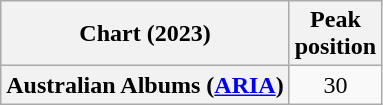<table class="wikitable plainrowheaders" style="text-align:center">
<tr>
<th scope="col">Chart (2023)</th>
<th scope="col">Peak<br>position</th>
</tr>
<tr>
<th scope="row">Australian Albums (<a href='#'>ARIA</a>)</th>
<td>30</td>
</tr>
</table>
